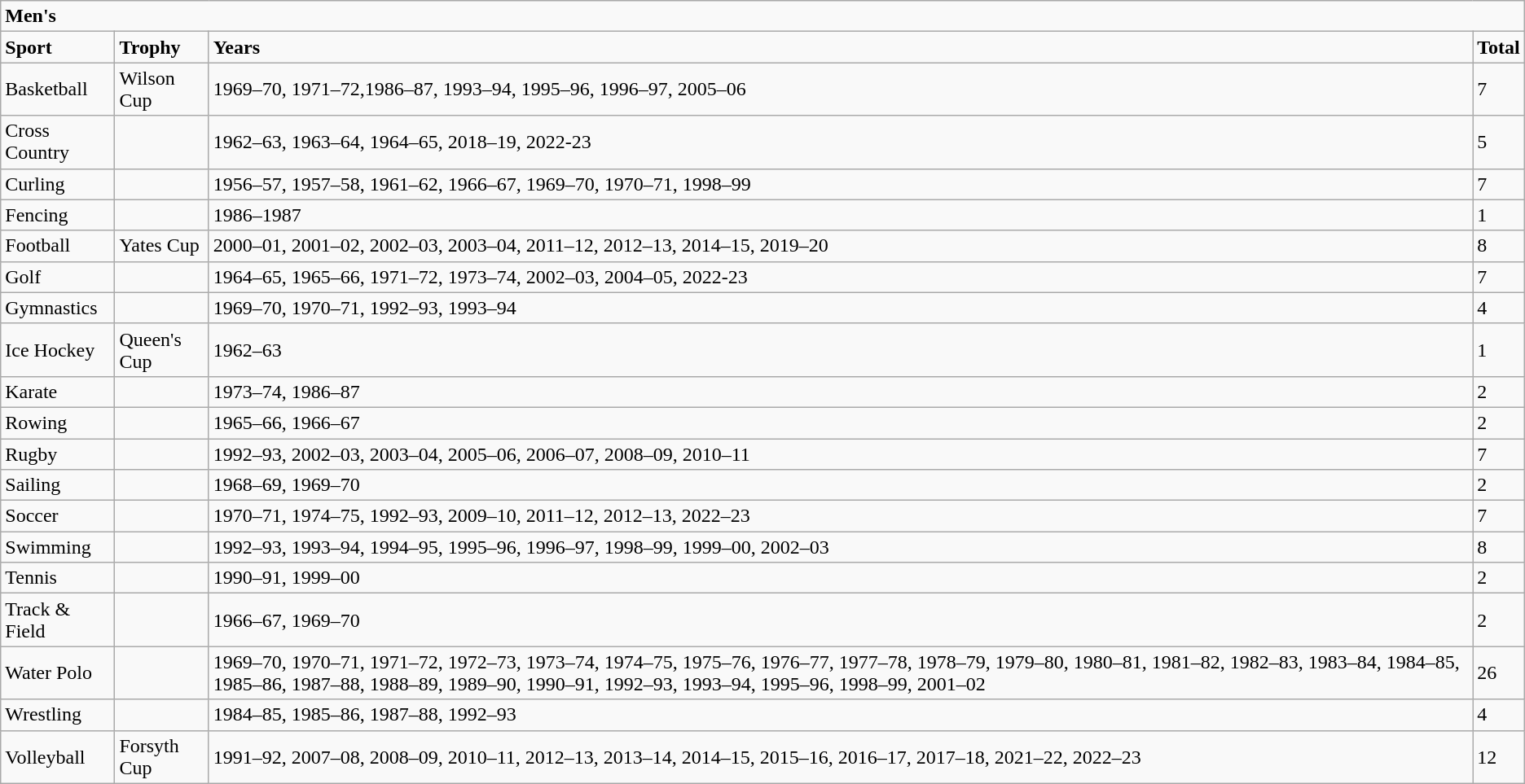<table class="wikitable">
<tr>
<td colspan="4"><strong>Men's</strong></td>
</tr>
<tr>
<td><strong>Sport</strong></td>
<td><strong>Trophy</strong></td>
<td><strong>Years</strong></td>
<td><strong> Total</strong></td>
</tr>
<tr>
<td>Basketball</td>
<td>Wilson Cup</td>
<td>1969–70, 1971–72,1986–87, 1993–94, 1995–96, 1996–97, 2005–06</td>
<td>7</td>
</tr>
<tr>
<td>Cross Country</td>
<td></td>
<td>1962–63, 1963–64, 1964–65, 2018–19, 2022-23</td>
<td>5</td>
</tr>
<tr>
<td>Curling</td>
<td></td>
<td>1956–57, 1957–58, 1961–62, 1966–67, 1969–70, 1970–71, 1998–99</td>
<td>7</td>
</tr>
<tr>
<td>Fencing</td>
<td></td>
<td>1986–1987</td>
<td>1</td>
</tr>
<tr>
<td>Football</td>
<td>Yates Cup</td>
<td>2000–01, 2001–02, 2002–03, 2003–04, 2011–12, 2012–13, 2014–15, 2019–20</td>
<td>8</td>
</tr>
<tr>
<td>Golf</td>
<td></td>
<td>1964–65, 1965–66, 1971–72, 1973–74, 2002–03, 2004–05, 2022-23</td>
<td>7</td>
</tr>
<tr>
<td>Gymnastics</td>
<td></td>
<td>1969–70, 1970–71, 1992–93, 1993–94</td>
<td>4</td>
</tr>
<tr>
<td>Ice Hockey</td>
<td>Queen's Cup</td>
<td>1962–63</td>
<td>1</td>
</tr>
<tr>
<td>Karate</td>
<td></td>
<td>1973–74, 1986–87</td>
<td>2</td>
</tr>
<tr>
<td>Rowing</td>
<td></td>
<td>1965–66, 1966–67</td>
<td>2</td>
</tr>
<tr>
<td>Rugby</td>
<td></td>
<td>1992–93, 2002–03, 2003–04, 2005–06, 2006–07, 2008–09, 2010–11</td>
<td>7</td>
</tr>
<tr>
<td>Sailing</td>
<td></td>
<td>1968–69, 1969–70</td>
<td>2</td>
</tr>
<tr>
<td>Soccer</td>
<td></td>
<td>1970–71, 1974–75, 1992–93, 2009–10, 2011–12, 2012–13, 2022–23</td>
<td>7</td>
</tr>
<tr>
<td>Swimming</td>
<td></td>
<td>1992–93, 1993–94, 1994–95, 1995–96, 1996–97, 1998–99, 1999–00, 2002–03</td>
<td>8</td>
</tr>
<tr>
<td>Tennis</td>
<td></td>
<td>1990–91, 1999–00</td>
<td>2</td>
</tr>
<tr>
<td>Track & Field</td>
<td></td>
<td>1966–67, 1969–70</td>
<td>2</td>
</tr>
<tr>
<td>Water Polo</td>
<td></td>
<td>1969–70, 1970–71, 1971–72, 1972–73, 1973–74, 1974–75, 1975–76, 1976–77, 1977–78, 1978–79, 1979–80, 1980–81, 1981–82, 1982–83, 1983–84, 1984–85, 1985–86, 1987–88, 1988–89, 1989–90, 1990–91, 1992–93, 1993–94, 1995–96, 1998–99, 2001–02</td>
<td>26</td>
</tr>
<tr>
<td>Wrestling</td>
<td></td>
<td>1984–85, 1985–86, 1987–88, 1992–93</td>
<td>4</td>
</tr>
<tr>
<td>Volleyball</td>
<td>Forsyth Cup</td>
<td>1991–92, 2007–08, 2008–09, 2010–11, 2012–13, 2013–14, 2014–15, 2015–16, 2016–17, 2017–18, 2021–22, 2022–23</td>
<td>12</td>
</tr>
</table>
